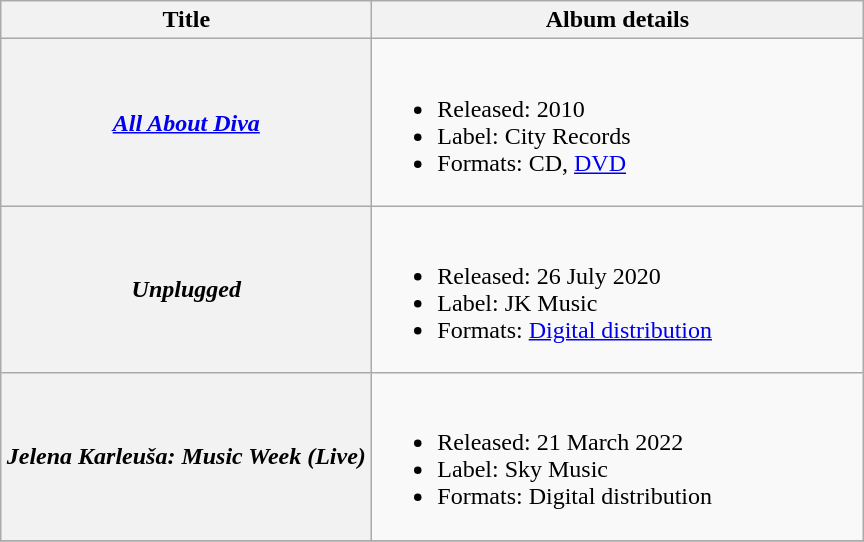<table class="wikitable plainrowheaders" style="text-align:center;">
<tr>
<th scope="col" style="width:15em;">Title</th>
<th scope="col" style="width:20em;">Album details</th>
</tr>
<tr>
<th scope="row"><em><a href='#'>All About Diva</a></em></th>
<td align=left><br><ul><li>Released: 2010</li><li>Label: City Records</li><li>Formats: CD, <a href='#'>DVD</a></li></ul></td>
</tr>
<tr>
<th scope="row"><em>Unplugged</em></th>
<td align=left><br><ul><li>Released: 26 July 2020</li><li>Label: JK Music</li><li>Formats: <a href='#'>Digital distribution</a></li></ul></td>
</tr>
<tr>
<th scope="row"><em>Jelena Karleuša: Music Week (Live)</em></th>
<td align=left><br><ul><li>Released: 21 March 2022</li><li>Label: Sky Music</li><li>Formats: Digital distribution</li></ul></td>
</tr>
<tr>
</tr>
</table>
